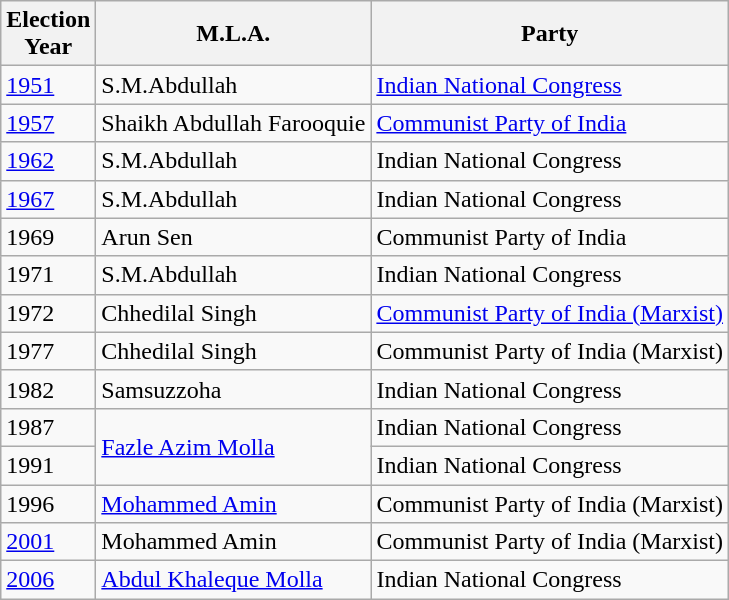<table class="wikitable sortable">
<tr>
<th>Election<br> Year</th>
<th>M.L.A.</th>
<th>Party</th>
</tr>
<tr>
<td><a href='#'>1951</a></td>
<td>S.M.Abdullah</td>
<td><a href='#'>Indian National Congress</a></td>
</tr>
<tr>
<td><a href='#'>1957</a></td>
<td>Shaikh Abdullah Farooquie</td>
<td><a href='#'>Communist Party of India</a></td>
</tr>
<tr>
<td><a href='#'>1962</a></td>
<td>S.M.Abdullah</td>
<td>Indian National Congress</td>
</tr>
<tr>
<td><a href='#'>1967</a></td>
<td>S.M.Abdullah</td>
<td>Indian National Congress</td>
</tr>
<tr>
<td>1969</td>
<td>Arun Sen</td>
<td>Communist Party of India</td>
</tr>
<tr>
<td>1971</td>
<td>S.M.Abdullah</td>
<td>Indian National Congress</td>
</tr>
<tr>
<td>1972</td>
<td>Chhedilal Singh</td>
<td><a href='#'>Communist Party of India (Marxist)</a></td>
</tr>
<tr>
<td>1977</td>
<td>Chhedilal Singh</td>
<td>Communist Party of India (Marxist)</td>
</tr>
<tr>
<td>1982</td>
<td>Samsuzzoha</td>
<td>Indian National Congress</td>
</tr>
<tr>
<td>1987</td>
<td rowspan=2><a href='#'>Fazle Azim Molla</a></td>
<td>Indian National Congress</td>
</tr>
<tr>
<td>1991</td>
<td>Indian National Congress</td>
</tr>
<tr>
<td>1996</td>
<td><a href='#'>Mohammed Amin</a></td>
<td>Communist Party of India (Marxist)</td>
</tr>
<tr>
<td><a href='#'>2001</a></td>
<td>Mohammed Amin</td>
<td>Communist Party of India (Marxist)</td>
</tr>
<tr>
<td><a href='#'>2006</a></td>
<td><a href='#'>Abdul Khaleque Molla</a></td>
<td>Indian National Congress</td>
</tr>
</table>
